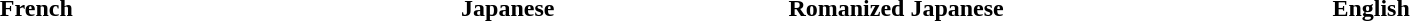<table>
<tr style="vertical-align: top;">
</tr>
<tr>
<th scope="col" style="width:30em;">French</th>
<th scope="col" style="width:20em;">Japanese</th>
<th scope="col" style="width:20em;">Romanized Japanese</th>
<th scope="col" style="width:30em;">English</th>
</tr>
<tr style="vertical-align: top;">
<td><br></td>
<td><br></td>
<td><br></td>
<td><br></td>
</tr>
<tr>
</tr>
</table>
